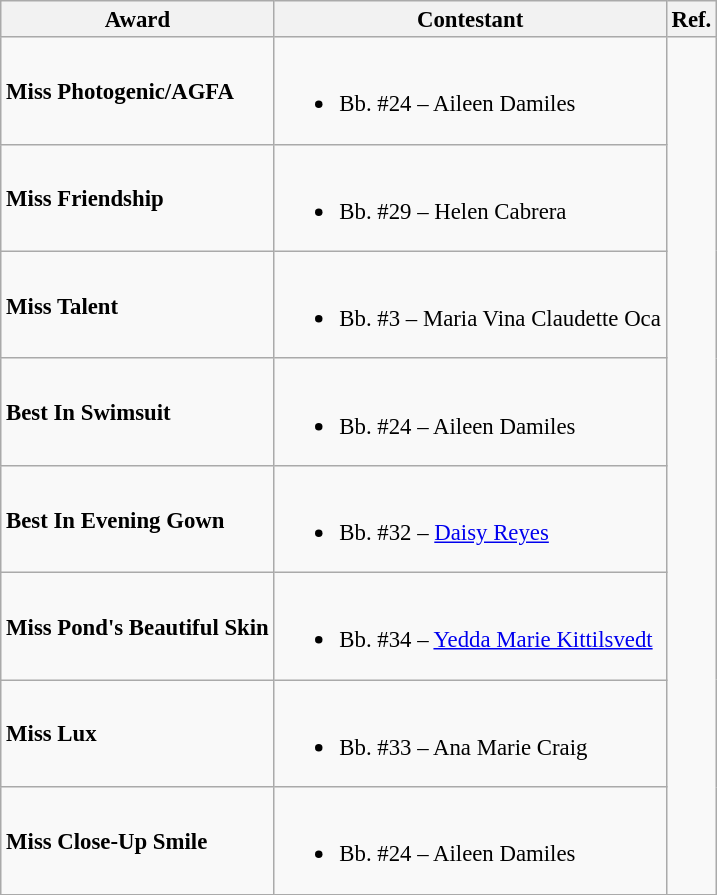<table class="wikitable sortable" style="text-align:left; font-size:95%; line-height:17px; width:auto;">
<tr>
<th>Award</th>
<th>Contestant</th>
<th>Ref.</th>
</tr>
<tr>
<td><strong>Miss Photogenic/AGFA</strong></td>
<td><br><ul><li>Bb. #24 – Aileen Damiles</li></ul></td>
<td rowspan="8" align="center"></td>
</tr>
<tr>
<td><strong>Miss Friendship</strong></td>
<td><br><ul><li>Bb. #29 – Helen Cabrera</li></ul></td>
</tr>
<tr>
<td><strong>Miss Talent</strong></td>
<td><br><ul><li>Bb. #3 – Maria Vina Claudette Oca</li></ul></td>
</tr>
<tr>
<td><strong>Best In Swimsuit</strong></td>
<td><br><ul><li>Bb. #24 – Aileen Damiles</li></ul></td>
</tr>
<tr>
<td><strong>Best In Evening Gown</strong></td>
<td><br><ul><li>Bb. #32 – <a href='#'>Daisy Reyes</a></li></ul></td>
</tr>
<tr>
<td><strong>Miss Pond's Beautiful Skin</strong></td>
<td><br><ul><li>Bb. #34 – <a href='#'>Yedda Marie Kittilsvedt</a></li></ul></td>
</tr>
<tr>
<td><strong>Miss Lux</strong></td>
<td><br><ul><li>Bb. #33 – Ana Marie Craig</li></ul></td>
</tr>
<tr>
<td><strong>Miss Close-Up Smile</strong></td>
<td><br><ul><li>Bb. #24 – Aileen Damiles</li></ul></td>
</tr>
<tr>
</tr>
</table>
